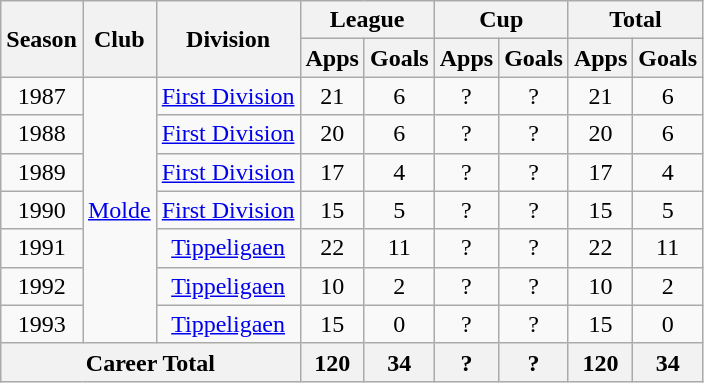<table class="wikitable" style="text-align: center;">
<tr>
<th rowspan="2">Season</th>
<th rowspan="2">Club</th>
<th rowspan="2">Division</th>
<th colspan="2">League</th>
<th colspan="2">Cup</th>
<th colspan="2">Total</th>
</tr>
<tr>
<th>Apps</th>
<th>Goals</th>
<th>Apps</th>
<th>Goals</th>
<th>Apps</th>
<th>Goals</th>
</tr>
<tr>
<td>1987</td>
<td rowspan="7" valign="center"><a href='#'>Molde</a></td>
<td><a href='#'>First Division</a></td>
<td>21</td>
<td>6</td>
<td>?</td>
<td>?</td>
<td>21</td>
<td>6</td>
</tr>
<tr>
<td>1988</td>
<td><a href='#'>First Division</a></td>
<td>20</td>
<td>6</td>
<td>?</td>
<td>?</td>
<td>20</td>
<td>6</td>
</tr>
<tr>
<td>1989</td>
<td><a href='#'>First Division</a></td>
<td>17</td>
<td>4</td>
<td>?</td>
<td>?</td>
<td>17</td>
<td>4</td>
</tr>
<tr>
<td>1990</td>
<td><a href='#'>First Division</a></td>
<td>15</td>
<td>5</td>
<td>?</td>
<td>?</td>
<td>15</td>
<td>5</td>
</tr>
<tr>
<td>1991</td>
<td><a href='#'>Tippeligaen</a></td>
<td>22</td>
<td>11</td>
<td>?</td>
<td>?</td>
<td>22</td>
<td>11</td>
</tr>
<tr>
<td>1992</td>
<td><a href='#'>Tippeligaen</a></td>
<td>10</td>
<td>2</td>
<td>?</td>
<td>?</td>
<td>10</td>
<td>2</td>
</tr>
<tr>
<td>1993</td>
<td><a href='#'>Tippeligaen</a></td>
<td>15</td>
<td>0</td>
<td>?</td>
<td>?</td>
<td>15</td>
<td>0</td>
</tr>
<tr>
<th colspan="3">Career Total</th>
<th>120</th>
<th>34</th>
<th>?</th>
<th>?</th>
<th>120</th>
<th>34</th>
</tr>
</table>
